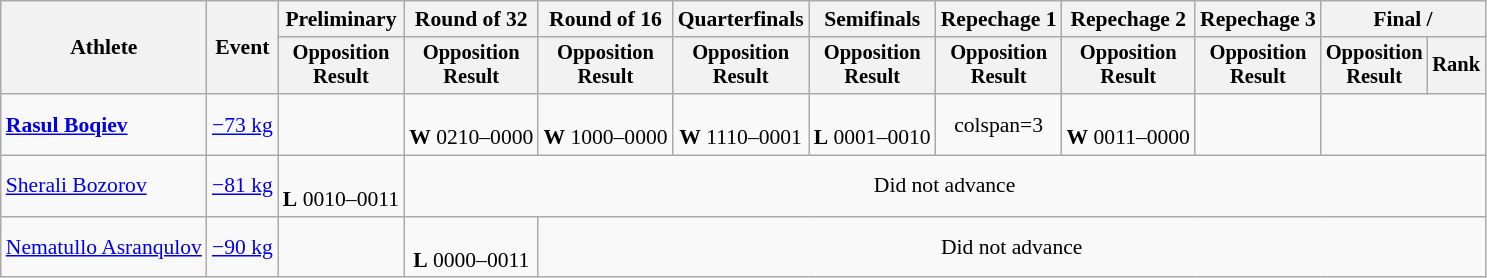<table class="wikitable" style="font-size:90%">
<tr>
<th rowspan="2">Athlete</th>
<th rowspan="2">Event</th>
<th>Preliminary</th>
<th>Round of 32</th>
<th>Round of 16</th>
<th>Quarterfinals</th>
<th>Semifinals</th>
<th>Repechage 1</th>
<th>Repechage 2</th>
<th>Repechage 3</th>
<th colspan=2>Final / </th>
</tr>
<tr style="font-size:95%">
<th>Opposition<br>Result</th>
<th>Opposition<br>Result</th>
<th>Opposition<br>Result</th>
<th>Opposition<br>Result</th>
<th>Opposition<br>Result</th>
<th>Opposition<br>Result</th>
<th>Opposition<br>Result</th>
<th>Opposition<br>Result</th>
<th>Opposition<br>Result</th>
<th>Rank</th>
</tr>
<tr align=center>
<td align=left><strong><a href='#'>Rasul Boqiev</a></strong></td>
<td align=left><a href='#'>−73 kg</a></td>
<td></td>
<td><br><strong>W</strong> 0210–0000</td>
<td><br><strong>W</strong> 1000–0000</td>
<td><br><strong>W</strong> 1110–0001</td>
<td><br><strong>L</strong> 0001–0010</td>
<td>colspan=3 </td>
<td><br><strong>W</strong> 0011–0000</td>
<td></td>
</tr>
<tr align=center>
<td align=left><a href='#'>Sherali Bozorov</a></td>
<td align=left><a href='#'>−81 kg</a></td>
<td><br><strong>L</strong> 0010–0011</td>
<td colspan=9>Did not advance</td>
</tr>
<tr align=center>
<td align=left><a href='#'>Nematullo Asranqulov</a></td>
<td align=left><a href='#'>−90 kg</a></td>
<td></td>
<td><br><strong>L</strong> 0000–0011</td>
<td colspan=8>Did not advance</td>
</tr>
</table>
